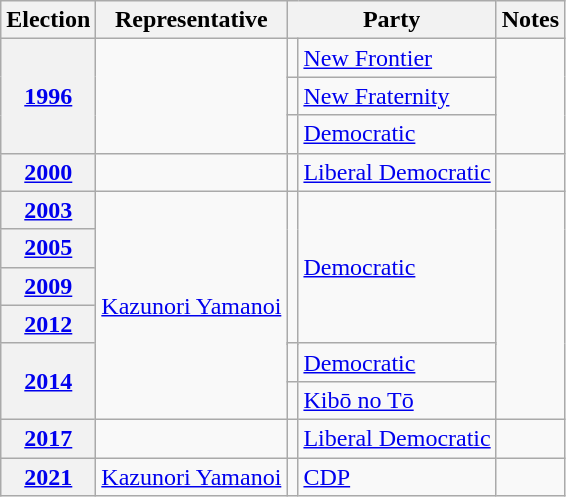<table class=wikitable>
<tr valign=bottom>
<th>Election</th>
<th>Representative</th>
<th colspan="2">Party</th>
<th>Notes</th>
</tr>
<tr>
<th rowspan="3"><a href='#'>1996</a></th>
<td rowspan="3"></td>
<td bgcolor=></td>
<td><a href='#'>New Frontier</a></td>
<td rowspan="3"></td>
</tr>
<tr>
<td bgcolor=></td>
<td><a href='#'>New Fraternity</a></td>
</tr>
<tr>
<td bgcolor=></td>
<td><a href='#'>Democratic</a></td>
</tr>
<tr>
<th><a href='#'>2000</a></th>
<td></td>
<td bgcolor=></td>
<td><a href='#'>Liberal Democratic</a></td>
<td></td>
</tr>
<tr>
<th><a href='#'>2003</a></th>
<td rowspan="7"><a href='#'>Kazunori Yamanoi</a></td>
<td rowspan="5" bgcolor=></td>
<td rowspan="5"><a href='#'>Democratic</a></td>
<td rowspan="7"></td>
</tr>
<tr>
<th><a href='#'>2005</a></th>
</tr>
<tr>
<th><a href='#'>2009</a></th>
</tr>
<tr>
<th><a href='#'>2012</a></th>
</tr>
<tr>
<th rowspan="3"><a href='#'>2014</a></th>
</tr>
<tr>
<td bgcolor=></td>
<td><a href='#'>Democratic</a></td>
</tr>
<tr>
<td bgcolor=></td>
<td><a href='#'>Kibō no Tō</a></td>
</tr>
<tr>
<th><a href='#'>2017</a></th>
<td></td>
<td bgcolor=></td>
<td><a href='#'>Liberal Democratic</a></td>
<td></td>
</tr>
<tr>
<th><a href='#'>2021</a></th>
<td><a href='#'>Kazunori Yamanoi</a></td>
<td bgcolor=></td>
<td><a href='#'>CDP</a></td>
<td></td>
</tr>
</table>
